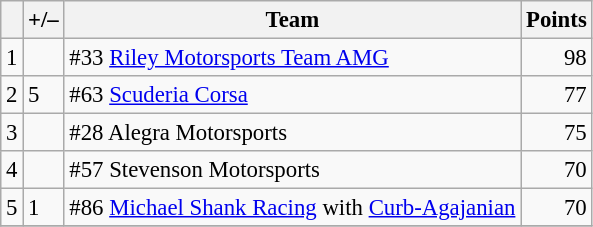<table class="wikitable" style="font-size: 95%;">
<tr>
<th scope="col"></th>
<th scope="col">+/–</th>
<th scope="col">Team</th>
<th scope="col">Points</th>
</tr>
<tr>
<td align=center>1</td>
<td align="left"></td>
<td> #33 <a href='#'>Riley Motorsports Team AMG</a></td>
<td align=right>98</td>
</tr>
<tr>
<td align=center>2</td>
<td align="left"> 5</td>
<td> #63 <a href='#'>Scuderia Corsa</a></td>
<td align=right>77</td>
</tr>
<tr>
<td align=center>3</td>
<td align="left"></td>
<td> #28 Alegra Motorsports</td>
<td align=right>75</td>
</tr>
<tr>
<td align=center>4</td>
<td align="left"></td>
<td> #57 Stevenson Motorsports</td>
<td align=right>70</td>
</tr>
<tr>
<td align=center>5</td>
<td align="left"> 1</td>
<td> #86 <a href='#'>Michael Shank Racing</a> with <a href='#'>Curb-Agajanian</a></td>
<td align=right>70</td>
</tr>
<tr>
</tr>
</table>
